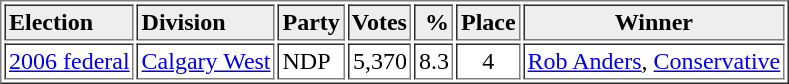<table border="1" cellspacing="2" cellpadding="2">
<tr style="background:#eee;">
<th style="text-align:left;">Election</th>
<th style="text-align:left;">Division</th>
<th style="text-align:left;">Party</th>
<th style="text-align:right;">Votes</th>
<th style="text-align:right;">%</th>
<th style="text-align:center;">Place</th>
<th style="text-align:center;">Winner</th>
</tr>
<tr>
<td style="text-align:left;"><a href='#'>2006 federal</a></td>
<td style="text-align:left;"><a href='#'>Calgary West</a></td>
<td style="text-align:left;">NDP</td>
<td style="text-align:right;">5,370</td>
<td style="text-align:right;">8.3</td>
<td style="text-align:center;">4</td>
<td style="text-align:left;"><a href='#'>Rob Anders</a>, <a href='#'>Conservative</a></td>
</tr>
</table>
